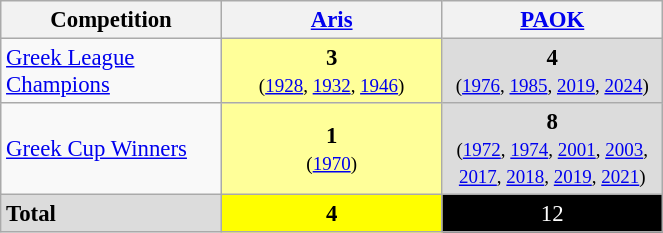<table class="wikitable" style="text-align:center;font-size:95%">
<tr>
<th width="140">Competition</th>
<th width="140"><a href='#'>Aris</a></th>
<th width="140"><a href='#'>PAOK</a></th>
</tr>
<tr>
<td align=left><a href='#'>Greek League Champions</a></td>
<td bgcolor=#FFFF99 align="center"><strong>3</strong> <br> <small>(<a href='#'>1928</a>, <a href='#'>1932</a>, <a href='#'>1946</a>)</small></td>
<td style="color:black;background:#DCDCDC" align="center"><strong>4</strong> <br> <small>(<a href='#'>1976</a>, <a href='#'>1985</a>, <a href='#'>2019</a>, <a href='#'>2024</a>)</small></td>
</tr>
<tr>
<td align=left><a href='#'>Greek Cup Winners</a></td>
<td bgcolor=#FFFF99 align="center"><strong>1</strong> <br> <small>(<a href='#'>1970</a>)</small></td>
<td style="color:black;background:#DCDCDC" align="center"><strong>8</strong> <br> <small>(<a href='#'>1972</a>, <a href='#'>1974</a>, <a href='#'>2001</a>, <a href='#'>2003</a>, <a href='#'>2017</a>, <a href='#'>2018</a>, <a href='#'>2019</a>, <a href='#'>2021</a>)</small></td>
</tr>
<tr>
<td bgcolor=#dcdcdc align=left><strong>Total</strong></td>
<td bgcolor=#FFFF00 align="center"><strong>4</strong></td>
<td style="color:white;background:#000000">12</td>
</tr>
</table>
